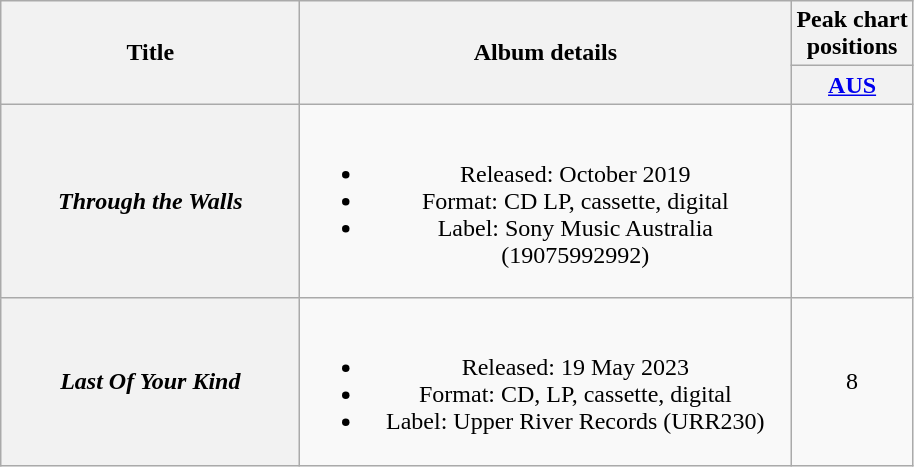<table class="wikitable plainrowheaders" style="text-align:center">
<tr>
<th scope="col" rowspan="2" style="width:12em;">Title</th>
<th scope="col" rowspan="2" style="width:20em;">Album details</th>
<th scope="col" colspan="1">Peak chart<br>positions</th>
</tr>
<tr>
<th scope="col" style="text-align:center;"><a href='#'>AUS</a><br></th>
</tr>
<tr>
<th scope="row"><em>Through the Walls</em></th>
<td><br><ul><li>Released: October 2019</li><li>Format: CD LP, cassette, digital</li><li>Label: Sony Music Australia (19075992992)</li></ul></td>
<td></td>
</tr>
<tr>
<th scope="row"><em>Last Of Your Kind</em></th>
<td><br><ul><li>Released: 19 May 2023</li><li>Format: CD, LP, cassette, digital</li><li>Label: Upper River Records (URR230)</li></ul></td>
<td>8</td>
</tr>
</table>
